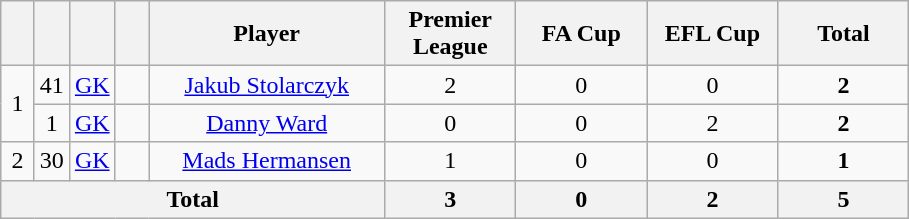<table class="wikitable sortable" style="text-align:center">
<tr>
<th width=15></th>
<th width=15></th>
<th width=15></th>
<th width=15></th>
<th width=150>Player</th>
<th width=80>Premier League</th>
<th width=80>FA Cup</th>
<th width=80>EFL Cup</th>
<th width=80>Total</th>
</tr>
<tr>
<td rowspan=2>1</td>
<td>41</td>
<td><a href='#'>GK</a></td>
<td></td>
<td><a href='#'>Jakub Stolarczyk</a></td>
<td>2</td>
<td>0</td>
<td>0</td>
<td><strong>2</strong></td>
</tr>
<tr>
<td>1</td>
<td><a href='#'>GK</a></td>
<td></td>
<td><a href='#'>Danny Ward</a></td>
<td>0</td>
<td>0</td>
<td>2</td>
<td><strong>2</strong></td>
</tr>
<tr>
<td>2</td>
<td>30</td>
<td><a href='#'>GK</a></td>
<td></td>
<td><a href='#'>Mads Hermansen</a></td>
<td>1</td>
<td>0</td>
<td>0</td>
<td><strong>1</strong></td>
</tr>
<tr>
<th colspan="5">Total</th>
<th>3</th>
<th>0</th>
<th>2</th>
<th>5</th>
</tr>
</table>
